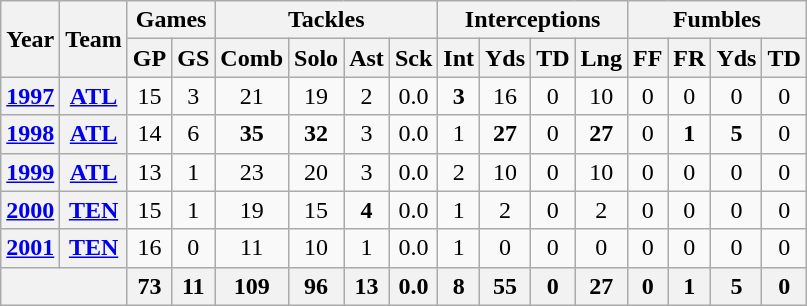<table class="wikitable" style="text-align:center">
<tr>
<th rowspan="2">Year</th>
<th rowspan="2">Team</th>
<th colspan="2">Games</th>
<th colspan="4">Tackles</th>
<th colspan="4">Interceptions</th>
<th colspan="4">Fumbles</th>
</tr>
<tr>
<th>GP</th>
<th>GS</th>
<th>Comb</th>
<th>Solo</th>
<th>Ast</th>
<th>Sck</th>
<th>Int</th>
<th>Yds</th>
<th>TD</th>
<th>Lng</th>
<th>FF</th>
<th>FR</th>
<th>Yds</th>
<th>TD</th>
</tr>
<tr>
<th><a href='#'>1997</a></th>
<th><a href='#'>ATL</a></th>
<td>15</td>
<td>3</td>
<td>21</td>
<td>19</td>
<td>2</td>
<td>0.0</td>
<td><strong>3</strong></td>
<td>16</td>
<td>0</td>
<td>10</td>
<td>0</td>
<td>0</td>
<td>0</td>
<td>0</td>
</tr>
<tr>
<th><a href='#'>1998</a></th>
<th><a href='#'>ATL</a></th>
<td>14</td>
<td>6</td>
<td><strong>35</strong></td>
<td><strong>32</strong></td>
<td>3</td>
<td>0.0</td>
<td>1</td>
<td><strong>27</strong></td>
<td>0</td>
<td><strong>27</strong></td>
<td>0</td>
<td><strong>1</strong></td>
<td><strong>5</strong></td>
<td>0</td>
</tr>
<tr>
<th><a href='#'>1999</a></th>
<th><a href='#'>ATL</a></th>
<td>13</td>
<td>1</td>
<td>23</td>
<td>20</td>
<td>3</td>
<td>0.0</td>
<td>2</td>
<td>10</td>
<td>0</td>
<td>10</td>
<td>0</td>
<td>0</td>
<td>0</td>
<td>0</td>
</tr>
<tr>
<th><a href='#'>2000</a></th>
<th><a href='#'>TEN</a></th>
<td>15</td>
<td>1</td>
<td>19</td>
<td>15</td>
<td><strong>4</strong></td>
<td>0.0</td>
<td>1</td>
<td>2</td>
<td>0</td>
<td>2</td>
<td>0</td>
<td>0</td>
<td>0</td>
<td>0</td>
</tr>
<tr>
<th><a href='#'>2001</a></th>
<th><a href='#'>TEN</a></th>
<td>16</td>
<td>0</td>
<td>11</td>
<td>10</td>
<td>1</td>
<td>0.0</td>
<td>1</td>
<td>0</td>
<td>0</td>
<td>0</td>
<td>0</td>
<td>0</td>
<td>0</td>
<td>0</td>
</tr>
<tr>
<th colspan="2"></th>
<th>73</th>
<th>11</th>
<th>109</th>
<th>96</th>
<th>13</th>
<th>0.0</th>
<th>8</th>
<th>55</th>
<th>0</th>
<th>27</th>
<th>0</th>
<th>1</th>
<th>5</th>
<th>0</th>
</tr>
</table>
